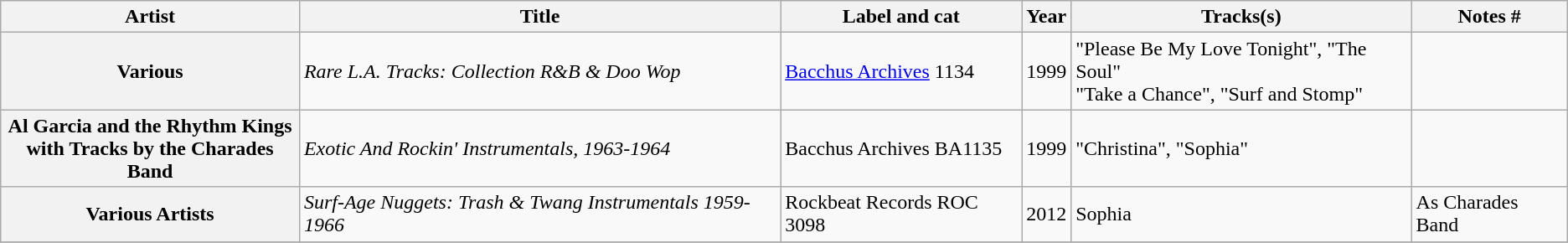<table class="wikitable plainrowheaders sortable">
<tr>
<th scope="col">Artist</th>
<th scope="col">Title</th>
<th scope="col">Label and cat</th>
<th scope="col">Year</th>
<th scope="col">Tracks(s)</th>
<th scope="col" class="unsortable">Notes #</th>
</tr>
<tr>
<th scope="row">Various</th>
<td><em>Rare L.A. Tracks: Collection R&B & Doo Wop</em></td>
<td><a href='#'>Bacchus Archives</a> 1134</td>
<td>1999</td>
<td>"Please Be My Love Tonight", "The Soul"<br>"Take a Chance", "Surf and Stomp"</td>
<td></td>
</tr>
<tr>
<th scope="row">Al Garcia and the Rhythm Kings<br>with Tracks by the Charades Band</th>
<td><em>Exotic And Rockin' Instrumentals, 1963-1964</em></td>
<td>Bacchus Archives BA1135</td>
<td>1999</td>
<td>"Christina", "Sophia"</td>
<td></td>
</tr>
<tr>
<th scope="row">Various Artists</th>
<td><em>Surf-Age Nuggets: Trash & Twang Instrumentals 1959-1966</em></td>
<td>Rockbeat Records ROC 3098</td>
<td>2012</td>
<td>Sophia</td>
<td>As Charades Band</td>
</tr>
<tr>
</tr>
</table>
